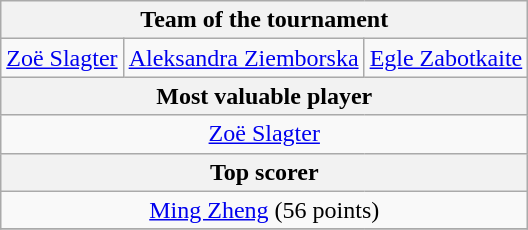<table class="wikitable" style="text-align:center">
<tr>
<th colspan="3">Team of the tournament</th>
</tr>
<tr>
<td> <a href='#'>Zoë Slagter</a></td>
<td> <a href='#'>Aleksandra Ziemborska</a></td>
<td> <a href='#'>Egle Zabotkaite</a></td>
</tr>
<tr>
<th colspan="3">Most valuable player</th>
</tr>
<tr>
<td colspan="3"> <a href='#'>Zoë Slagter</a></td>
</tr>
<tr>
<th colspan="3">Top scorer</th>
</tr>
<tr>
<td colspan="3"> <a href='#'>Ming Zheng</a> (56 points)</td>
</tr>
<tr>
</tr>
</table>
